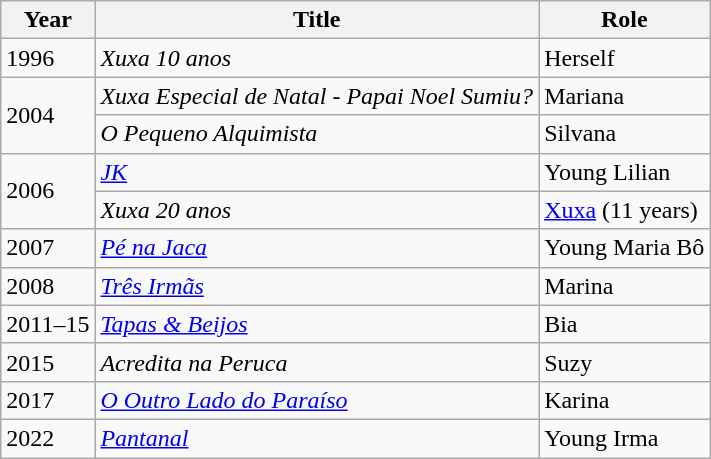<table class="wikitable">
<tr>
<th>Year</th>
<th>Title</th>
<th>Role</th>
</tr>
<tr>
<td>1996</td>
<td><em>Xuxa 10 anos</em></td>
<td>Herself</td>
</tr>
<tr>
<td rowspan="2">2004</td>
<td><em>Xuxa Especial de Natal - Papai Noel Sumiu?</em></td>
<td>Mariana</td>
</tr>
<tr>
<td><em>O Pequeno Alquimista</em></td>
<td>Silvana</td>
</tr>
<tr>
<td rowspan="2">2006</td>
<td><em><a href='#'>JK</a></em></td>
<td>Young Lilian</td>
</tr>
<tr>
<td><em>Xuxa 20 anos</em></td>
<td><a href='#'>Xuxa</a>  (11 years)</td>
</tr>
<tr>
<td>2007</td>
<td><em><a href='#'>Pé na Jaca</a></em></td>
<td>Young Maria Bô</td>
</tr>
<tr>
<td>2008</td>
<td><em><a href='#'>Três Irmãs</a></em></td>
<td>Marina</td>
</tr>
<tr>
<td>2011–15</td>
<td><em><a href='#'>Tapas & Beijos</a></em></td>
<td>Bia</td>
</tr>
<tr>
<td>2015</td>
<td><em>Acredita na Peruca</em></td>
<td>Suzy</td>
</tr>
<tr>
<td>2017</td>
<td><em><a href='#'>O Outro Lado do Paraíso</a></em></td>
<td>Karina</td>
</tr>
<tr>
<td>2022</td>
<td><em><a href='#'>Pantanal</a></em></td>
<td>Young Irma</td>
</tr>
</table>
